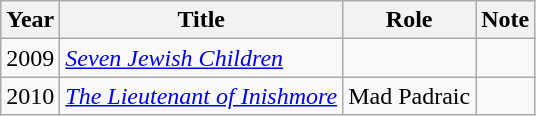<table class="wikitable plainrowheaders sortable">
<tr>
<th>Year</th>
<th>Title</th>
<th>Role</th>
<th>Note</th>
</tr>
<tr>
<td>2009</td>
<td><em><a href='#'>Seven Jewish Children</a></em></td>
<td></td>
<td></td>
</tr>
<tr>
<td>2010</td>
<td><em><a href='#'>The Lieutenant of Inishmore</a></em></td>
<td>Mad Padraic</td>
<td></td>
</tr>
</table>
